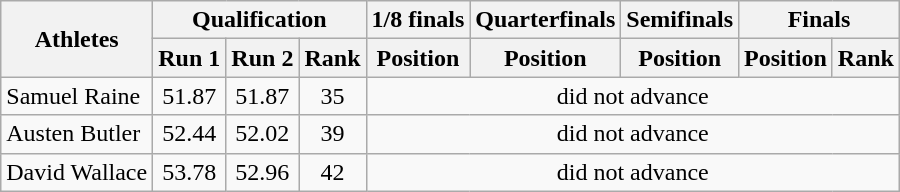<table class="wikitable" border="1">
<tr>
<th rowspan=2>Athletes</th>
<th colspan=3>Qualification</th>
<th>1/8 finals</th>
<th>Quarterfinals</th>
<th>Semifinals</th>
<th colspan=2>Finals</th>
</tr>
<tr>
<th>Run 1</th>
<th>Run 2</th>
<th>Rank</th>
<th>Position</th>
<th>Position</th>
<th>Position</th>
<th>Position</th>
<th>Rank</th>
</tr>
<tr align=center>
<td align=left>Samuel Raine</td>
<td>51.87</td>
<td>51.87</td>
<td>35</td>
<td colspan=5>did not advance</td>
</tr>
<tr align=center>
<td align=left>Austen Butler</td>
<td>52.44</td>
<td>52.02</td>
<td>39</td>
<td colspan=5>did not advance</td>
</tr>
<tr align=center>
<td align=left>David Wallace</td>
<td>53.78</td>
<td>52.96</td>
<td>42</td>
<td colspan=5>did not advance</td>
</tr>
</table>
